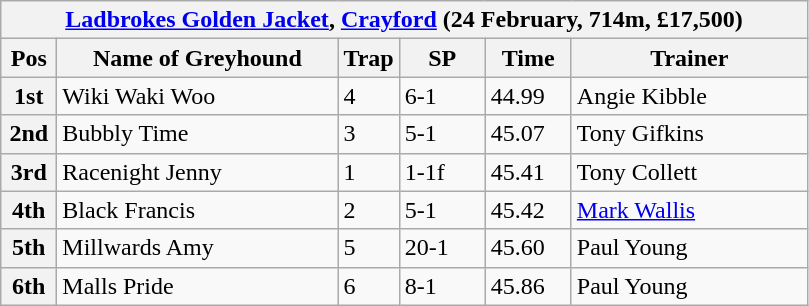<table class="wikitable">
<tr>
<th colspan="6"><a href='#'>Ladbrokes Golden Jacket</a>, <a href='#'>Crayford</a> (24 February, 714m, £17,500)</th>
</tr>
<tr>
<th width=30>Pos</th>
<th width=180>Name of Greyhound</th>
<th width=30>Trap</th>
<th width=50>SP</th>
<th width=50>Time</th>
<th width=150>Trainer</th>
</tr>
<tr>
<th>1st</th>
<td>Wiki Waki Woo</td>
<td>4</td>
<td>6-1</td>
<td>44.99</td>
<td>Angie Kibble</td>
</tr>
<tr>
<th>2nd</th>
<td>Bubbly Time</td>
<td>3</td>
<td>5-1</td>
<td>45.07</td>
<td>Tony Gifkins</td>
</tr>
<tr>
<th>3rd</th>
<td>Racenight Jenny</td>
<td>1</td>
<td>1-1f</td>
<td>45.41</td>
<td>Tony Collett</td>
</tr>
<tr>
<th>4th</th>
<td>Black Francis</td>
<td>2</td>
<td>5-1</td>
<td>45.42</td>
<td><a href='#'>Mark Wallis</a></td>
</tr>
<tr>
<th>5th</th>
<td>Millwards Amy</td>
<td>5</td>
<td>20-1</td>
<td>45.60</td>
<td>Paul Young</td>
</tr>
<tr>
<th>6th</th>
<td>Malls Pride</td>
<td>6</td>
<td>8-1</td>
<td>45.86</td>
<td>Paul Young</td>
</tr>
</table>
